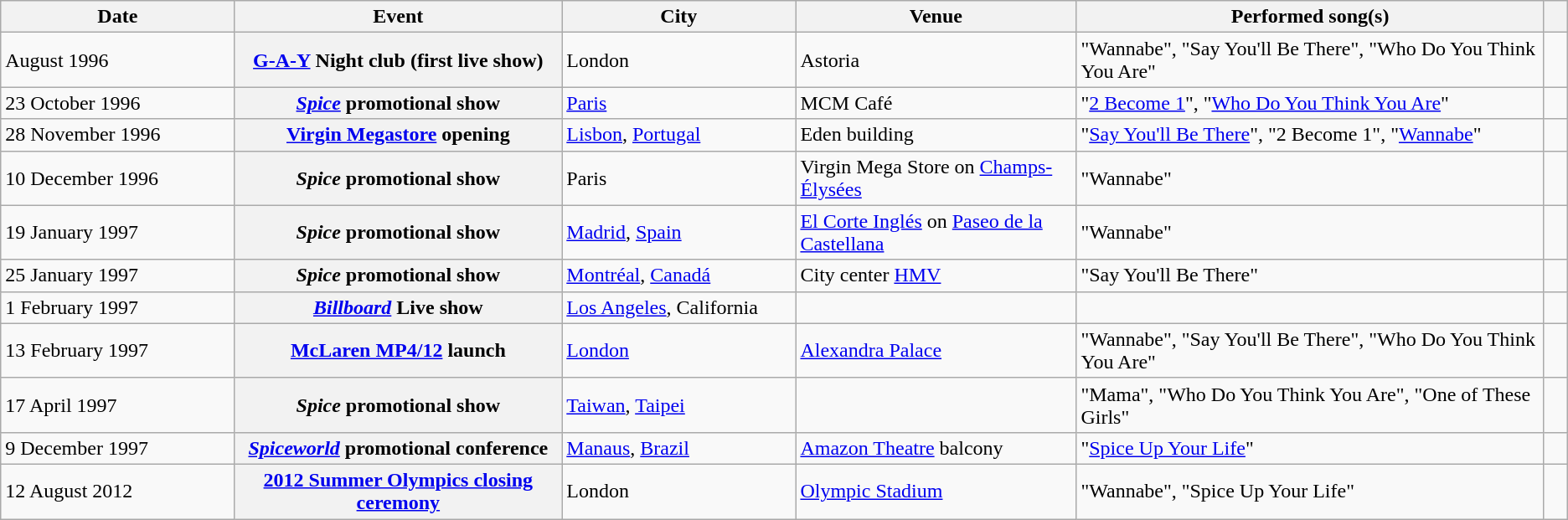<table class="wikitable sortable plainrowheaders">
<tr>
<th style="width:10%;">Date</th>
<th style="width:14%;">Event</th>
<th style="width:10%;">City</th>
<th style="width:12%;">Venue</th>
<th style="width:20%;">Performed song(s)</th>
<th style="width:1%;"></th>
</tr>
<tr>
<td>August 1996</td>
<th><a href='#'>G-A-Y</a> Night club (first live show)</th>
<td>London</td>
<td>Astoria</td>
<td>"Wannabe", "Say You'll Be There", "Who Do You Think You Are"</td>
<td></td>
</tr>
<tr>
<td>23 October 1996</td>
<th scope="row"><em><a href='#'>Spice</a></em> promotional show</th>
<td><a href='#'>Paris</a></td>
<td>MCM Café</td>
<td>"<a href='#'>2 Become 1</a>", "<a href='#'>Who Do You Think You Are</a>"</td>
<td style="text-align:center;"></td>
</tr>
<tr>
<td>28 November 1996</td>
<th scope="row"><a href='#'>Virgin Megastore</a> opening</th>
<td><a href='#'>Lisbon</a>, <a href='#'>Portugal</a></td>
<td>Eden building</td>
<td>"<a href='#'>Say You'll Be There</a>", "2 Become 1", "<a href='#'>Wannabe</a>"</td>
<td style="text-align:center;"></td>
</tr>
<tr>
<td>10 December 1996</td>
<th scope="row"><em>Spice</em> promotional show</th>
<td>Paris</td>
<td>Virgin Mega Store on <a href='#'>Champs-Élysées</a></td>
<td>"Wannabe"</td>
<td style="text-align:center;"></td>
</tr>
<tr>
<td>19 January 1997</td>
<th scope="row"><em>Spice</em> promotional show</th>
<td><a href='#'>Madrid</a>, <a href='#'>Spain</a></td>
<td><a href='#'>El Corte Inglés</a> on <a href='#'>Paseo de la Castellana</a></td>
<td>"Wannabe" </td>
<td style="text-align:center;"></td>
</tr>
<tr>
<td>25 January 1997</td>
<th scope="row"><em>Spice</em> promotional show</th>
<td><a href='#'>Montréal</a>, <a href='#'>Canadá</a></td>
<td>City center <a href='#'>HMV</a></td>
<td>"Say You'll Be There"</td>
<td style="text-align:center;"></td>
</tr>
<tr>
<td>1 February 1997</td>
<th scope="row"><em><a href='#'>Billboard</a></em> Live show</th>
<td><a href='#'>Los Angeles</a>, California</td>
<td></td>
<td></td>
<td style="text-align:center;"></td>
</tr>
<tr>
<td>13 February 1997</td>
<th scope="row"><a href='#'>McLaren MP4/12</a> launch</th>
<td><a href='#'>London</a></td>
<td><a href='#'>Alexandra Palace</a></td>
<td>"Wannabe", "Say You'll Be There", "Who Do You Think You Are"</td>
<td style="text-align:center;"></td>
</tr>
<tr>
<td>17 April 1997</td>
<th scope="row"><em>Spice</em> promotional show</th>
<td><a href='#'>Taiwan</a>, <a href='#'>Taipei</a></td>
<td></td>
<td>"Mama", "Who Do You Think You Are", "One of These Girls" </td>
<td style="text-align:center;"></td>
</tr>
<tr>
<td>9 December 1997</td>
<th scope="row"><em><a href='#'>Spiceworld</a></em> promotional conference</th>
<td><a href='#'>Manaus</a>, <a href='#'>Brazil</a></td>
<td><a href='#'>Amazon Theatre</a> balcony</td>
<td>"<a href='#'>Spice Up Your Life</a>"</td>
<td style="text-align:center;"></td>
</tr>
<tr>
<td>12 August 2012</td>
<th scope="row"><a href='#'>2012 Summer Olympics closing ceremony</a></th>
<td>London</td>
<td><a href='#'>Olympic Stadium</a></td>
<td>"Wannabe", "Spice Up Your Life" </td>
<td style="text-align:center;"></td>
</tr>
</table>
